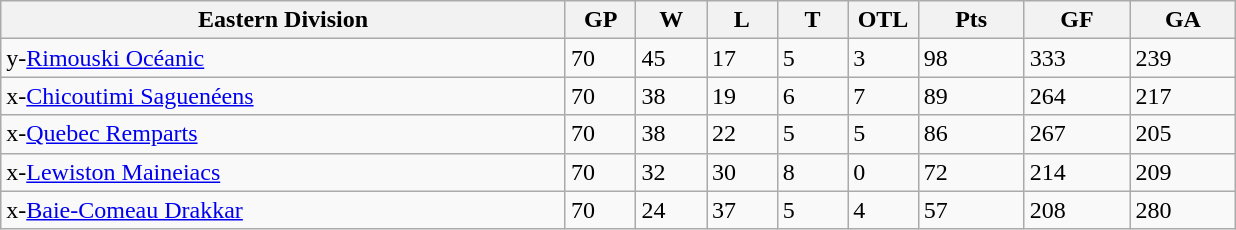<table class="wikitable">
<tr>
<th bgcolor="#DDDDFF" width="40%">Eastern Division</th>
<th bgcolor="#DDDDFF" width="5%">GP</th>
<th bgcolor="#DDDDFF" width="5%">W</th>
<th bgcolor="#DDDDFF" width="5%">L</th>
<th bgcolor="#DDDDFF" width="5%">T</th>
<th bgcolor="#DDDDFF" width="5%">OTL</th>
<th bgcolor="#DDDDFF" width="7.5%">Pts</th>
<th bgcolor="#DDDDFF" width="7.5%">GF</th>
<th bgcolor="#DDDDFF" width="7.5%">GA</th>
</tr>
<tr>
<td>y-<a href='#'>Rimouski Océanic</a></td>
<td>70</td>
<td>45</td>
<td>17</td>
<td>5</td>
<td>3</td>
<td>98</td>
<td>333</td>
<td>239</td>
</tr>
<tr>
<td>x-<a href='#'>Chicoutimi Saguenéens</a></td>
<td>70</td>
<td>38</td>
<td>19</td>
<td>6</td>
<td>7</td>
<td>89</td>
<td>264</td>
<td>217</td>
</tr>
<tr>
<td>x-<a href='#'>Quebec Remparts</a></td>
<td>70</td>
<td>38</td>
<td>22</td>
<td>5</td>
<td>5</td>
<td>86</td>
<td>267</td>
<td>205</td>
</tr>
<tr>
<td>x-<a href='#'>Lewiston Maineiacs</a></td>
<td>70</td>
<td>32</td>
<td>30</td>
<td>8</td>
<td>0</td>
<td>72</td>
<td>214</td>
<td>209</td>
</tr>
<tr>
<td>x-<a href='#'>Baie-Comeau Drakkar</a></td>
<td>70</td>
<td>24</td>
<td>37</td>
<td>5</td>
<td>4</td>
<td>57</td>
<td>208</td>
<td>280</td>
</tr>
</table>
